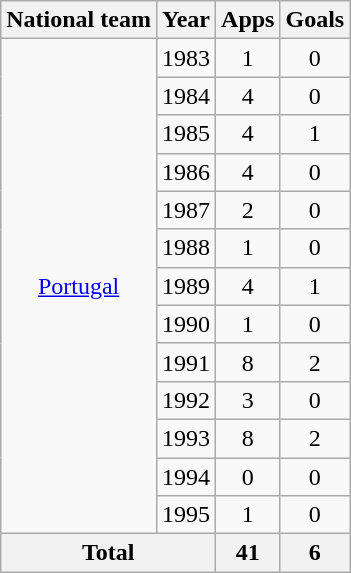<table class="wikitable" style="text-align:center">
<tr>
<th>National team</th>
<th>Year</th>
<th>Apps</th>
<th>Goals</th>
</tr>
<tr>
<td rowspan="13"><a href='#'>Portugal</a></td>
<td>1983</td>
<td>1</td>
<td>0</td>
</tr>
<tr>
<td>1984</td>
<td>4</td>
<td>0</td>
</tr>
<tr>
<td>1985</td>
<td>4</td>
<td>1</td>
</tr>
<tr>
<td>1986</td>
<td>4</td>
<td>0</td>
</tr>
<tr>
<td>1987</td>
<td>2</td>
<td>0</td>
</tr>
<tr>
<td>1988</td>
<td>1</td>
<td>0</td>
</tr>
<tr>
<td>1989</td>
<td>4</td>
<td>1</td>
</tr>
<tr>
<td>1990</td>
<td>1</td>
<td>0</td>
</tr>
<tr>
<td>1991</td>
<td>8</td>
<td>2</td>
</tr>
<tr>
<td>1992</td>
<td>3</td>
<td>0</td>
</tr>
<tr>
<td>1993</td>
<td>8</td>
<td>2</td>
</tr>
<tr>
<td>1994</td>
<td>0</td>
<td>0</td>
</tr>
<tr>
<td>1995</td>
<td>1</td>
<td>0</td>
</tr>
<tr>
<th colspan="2">Total</th>
<th>41</th>
<th>6</th>
</tr>
</table>
